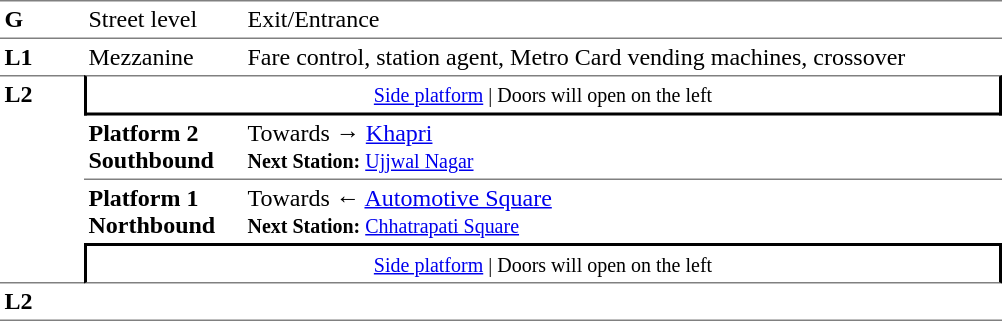<table table border=0 cellspacing=0 cellpadding=3>
<tr>
<td style="border-bottom:solid 1px grey;border-top:solid 1px grey;" width=50 valign=top><strong>G</strong></td>
<td style="border-top:solid 1px grey;border-bottom:solid 1px grey;" width=100 valign=top>Street level</td>
<td style="border-top:solid 1px grey;border-bottom:solid 1px grey;" width=500 valign=top>Exit/Entrance</td>
</tr>
<tr>
<td valign=top><strong>L1</strong></td>
<td valign=top>Mezzanine</td>
<td valign=top>Fare control, station agent, Metro Card vending machines, crossover<br></td>
</tr>
<tr>
<td style="border-top:solid 1px grey;border-bottom:solid 1px grey;" width=50 rowspan=4 valign=top><strong>L2</strong></td>
<td style="border-top:solid 1px grey;border-right:solid 2px black;border-left:solid 2px black;border-bottom:solid 2px black;text-align:center;" colspan=2><small><a href='#'>Side platform</a> | Doors will open on the left </small></td>
</tr>
<tr>
<td style="border-bottom:solid 1px grey;" width=100><span><strong>Platform 2</strong><br><strong>Southbound</strong></span></td>
<td style="border-bottom:solid 1px grey;" width=500>Towards → <a href='#'>Khapri</a><br><small><strong>Next Station:</strong> <a href='#'>Ujjwal Nagar</a></small></td>
</tr>
<tr>
<td><span><strong>Platform 1</strong><br><strong>Northbound</strong></span></td>
<td>Towards ← <a href='#'>Automotive Square</a><br><small><strong>Next Station:</strong> <a href='#'>Chhatrapati Square</a></small></td>
</tr>
<tr>
<td style="border-top:solid 2px black;border-right:solid 2px black;border-left:solid 2px black;border-bottom:solid 1px grey;" colspan=2  align=center><small><a href='#'>Side platform</a> | Doors will open on the left </small></td>
</tr>
<tr>
<td style="border-bottom:solid 1px grey;" width=50 rowspan=2 valign=top><strong>L2</strong></td>
<td style="border-bottom:solid 1px grey;" width=100></td>
<td style="border-bottom:solid 1px grey;" width=500></td>
</tr>
<tr>
</tr>
</table>
